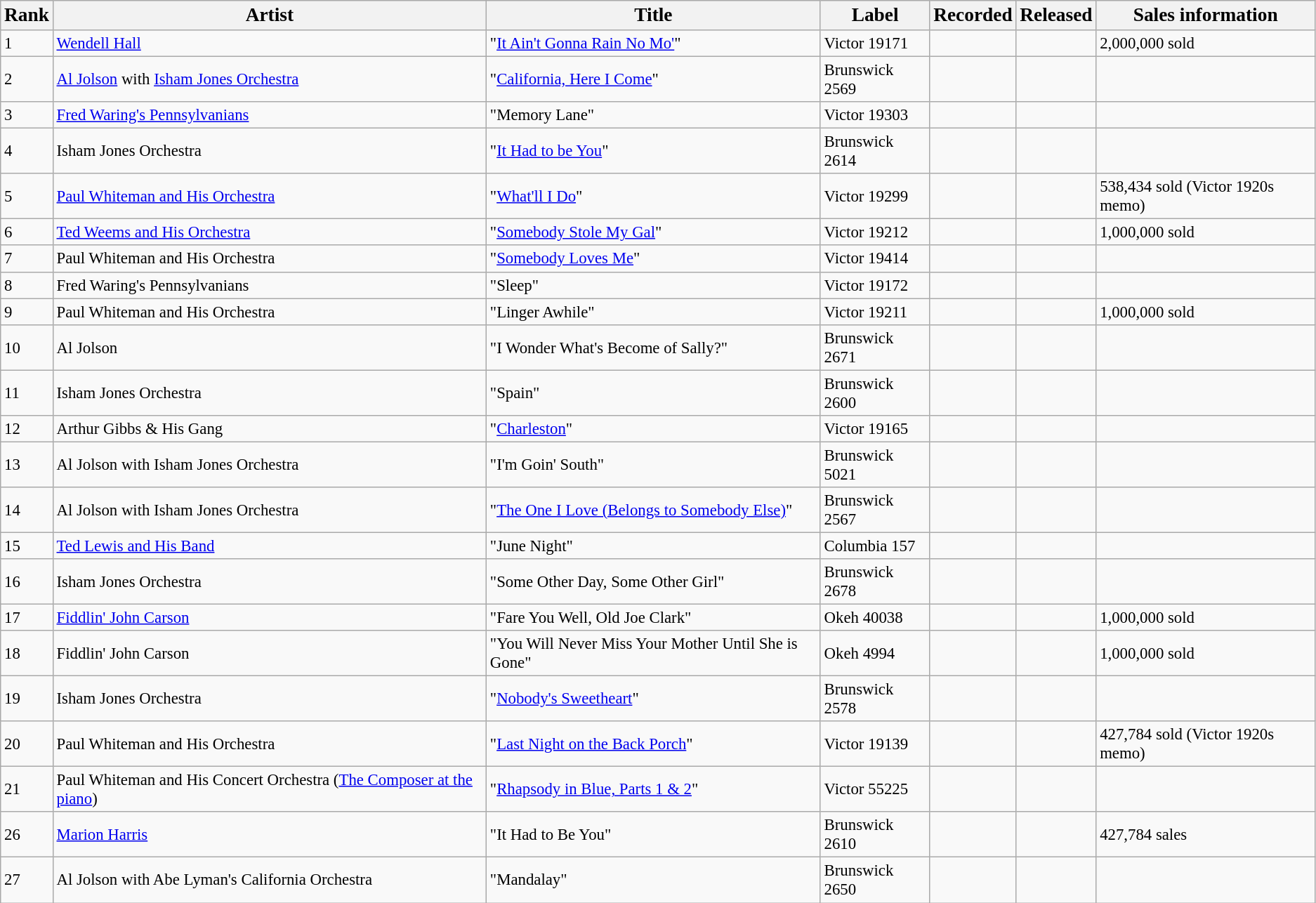<table class="wikitable" style="font-size:95%;">
<tr>
<th><big>Rank</big></th>
<th><big>Artist</big></th>
<th><big>Title</big></th>
<th><big>Label</big></th>
<th><big>Recorded</big></th>
<th><big>Released</big></th>
<th><big>Sales information</big></th>
</tr>
<tr>
<td>1</td>
<td><a href='#'>Wendell Hall</a></td>
<td>"<a href='#'>It Ain't Gonna Rain No Mo'</a>"</td>
<td>Victor 19171</td>
<td></td>
<td></td>
<td>2,000,000 sold</td>
</tr>
<tr>
<td>2</td>
<td><a href='#'>Al Jolson</a> with <a href='#'>Isham Jones Orchestra</a></td>
<td>"<a href='#'>California, Here I Come</a>"</td>
<td>Brunswick 2569</td>
<td></td>
<td></td>
<td></td>
</tr>
<tr>
<td>3</td>
<td><a href='#'>Fred Waring's Pennsylvanians</a></td>
<td>"Memory Lane"</td>
<td>Victor 19303</td>
<td></td>
<td></td>
<td></td>
</tr>
<tr>
<td>4</td>
<td>Isham Jones Orchestra</td>
<td>"<a href='#'>It Had to be You</a>"</td>
<td>Brunswick 2614</td>
<td></td>
<td></td>
<td></td>
</tr>
<tr>
<td>5</td>
<td><a href='#'>Paul Whiteman and His Orchestra</a></td>
<td>"<a href='#'>What'll I Do</a>"</td>
<td>Victor 19299</td>
<td></td>
<td></td>
<td>538,434 sold (Victor 1920s memo)</td>
</tr>
<tr>
<td>6</td>
<td><a href='#'>Ted Weems and His Orchestra</a></td>
<td>"<a href='#'>Somebody Stole My Gal</a>"</td>
<td>Victor 19212</td>
<td></td>
<td></td>
<td>1,000,000 sold</td>
</tr>
<tr>
<td>7</td>
<td>Paul Whiteman and His Orchestra</td>
<td>"<a href='#'>Somebody Loves Me</a>"</td>
<td>Victor 19414</td>
<td></td>
<td></td>
<td></td>
</tr>
<tr>
<td>8</td>
<td>Fred Waring's Pennsylvanians</td>
<td>"Sleep"</td>
<td>Victor 19172</td>
<td></td>
<td></td>
<td></td>
</tr>
<tr>
<td>9</td>
<td>Paul Whiteman and His Orchestra</td>
<td>"Linger Awhile"</td>
<td>Victor 19211</td>
<td></td>
<td></td>
<td>1,000,000 sold</td>
</tr>
<tr>
<td>10</td>
<td>Al Jolson</td>
<td>"I Wonder What's Become of Sally?"</td>
<td>Brunswick 2671</td>
<td></td>
<td></td>
<td></td>
</tr>
<tr>
<td>11</td>
<td>Isham Jones Orchestra</td>
<td>"Spain"</td>
<td>Brunswick 2600</td>
<td></td>
<td></td>
<td></td>
</tr>
<tr>
<td>12</td>
<td>Arthur Gibbs & His Gang</td>
<td>"<a href='#'>Charleston</a>"</td>
<td>Victor 19165</td>
<td></td>
<td></td>
<td></td>
</tr>
<tr>
<td>13</td>
<td>Al Jolson with Isham Jones Orchestra</td>
<td>"I'm Goin' South"</td>
<td>Brunswick 5021</td>
<td></td>
<td></td>
<td></td>
</tr>
<tr>
<td>14</td>
<td>Al Jolson with Isham Jones Orchestra</td>
<td>"<a href='#'>The One I Love (Belongs to Somebody Else)</a>"</td>
<td>Brunswick 2567</td>
<td></td>
<td></td>
<td></td>
</tr>
<tr>
<td>15</td>
<td><a href='#'>Ted Lewis and His Band</a></td>
<td>"June Night"</td>
<td>Columbia 157</td>
<td></td>
<td></td>
<td></td>
</tr>
<tr>
<td>16</td>
<td>Isham Jones Orchestra</td>
<td>"Some Other Day, Some Other Girl"</td>
<td>Brunswick 2678</td>
<td></td>
<td></td>
<td></td>
</tr>
<tr>
<td>17</td>
<td><a href='#'>Fiddlin' John Carson</a></td>
<td>"Fare You Well, Old Joe Clark"</td>
<td>Okeh 40038</td>
<td></td>
<td></td>
<td>1,000,000 sold</td>
</tr>
<tr>
<td>18</td>
<td>Fiddlin' John Carson</td>
<td>"You Will Never Miss Your Mother Until She is Gone"</td>
<td>Okeh 4994</td>
<td></td>
<td></td>
<td>1,000,000 sold</td>
</tr>
<tr>
<td>19</td>
<td>Isham Jones Orchestra</td>
<td>"<a href='#'>Nobody's Sweetheart</a>"</td>
<td>Brunswick 2578</td>
<td></td>
<td></td>
<td></td>
</tr>
<tr>
<td>20</td>
<td>Paul Whiteman and His Orchestra</td>
<td>"<a href='#'>Last Night on the Back Porch</a>"</td>
<td>Victor 19139</td>
<td></td>
<td></td>
<td>427,784 sold (Victor 1920s memo)</td>
</tr>
<tr>
<td>21</td>
<td>Paul Whiteman and His Concert Orchestra (<a href='#'>The Composer at the piano</a>)</td>
<td>"<a href='#'>Rhapsody in Blue, Parts 1 & 2</a>"</td>
<td>Victor 55225</td>
<td></td>
<td></td>
<td></td>
</tr>
<tr>
<td>26</td>
<td><a href='#'>Marion Harris</a></td>
<td>"It Had to Be You"</td>
<td>Brunswick 2610</td>
<td></td>
<td></td>
<td>427,784 sales</td>
</tr>
<tr>
<td>27</td>
<td>Al Jolson with Abe Lyman's California Orchestra</td>
<td>"Mandalay"</td>
<td>Brunswick 2650</td>
<td></td>
<td></td>
<td></td>
</tr>
</table>
